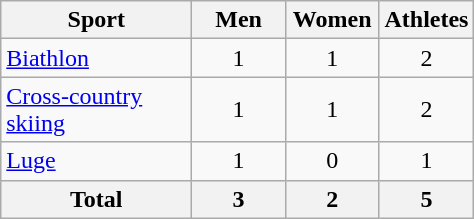<table class="wikitable sortable" style="text-align:center;">
<tr>
<th width=120>Sport</th>
<th width=55>Men</th>
<th width=55>Women</th>
<th width="55">Athletes</th>
</tr>
<tr>
<td align=left><a href='#'>Biathlon</a></td>
<td>1</td>
<td>1</td>
<td>2</td>
</tr>
<tr>
<td align=left><a href='#'>Cross-country skiing</a></td>
<td>1</td>
<td>1</td>
<td>2</td>
</tr>
<tr>
<td align=left><a href='#'>Luge</a></td>
<td>1</td>
<td>0</td>
<td>1</td>
</tr>
<tr>
<th>Total</th>
<th>3</th>
<th>2</th>
<th>5</th>
</tr>
</table>
